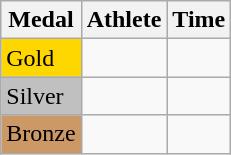<table class="wikitable">
<tr>
<th>Medal</th>
<th>Athlete</th>
<th>Time</th>
</tr>
<tr>
<td bgcolor="gold">Gold</td>
<td></td>
<td></td>
</tr>
<tr>
<td bgcolor="silver">Silver</td>
<td></td>
<td></td>
</tr>
<tr>
<td bgcolor="CC9966">Bronze</td>
<td></td>
<td></td>
</tr>
</table>
